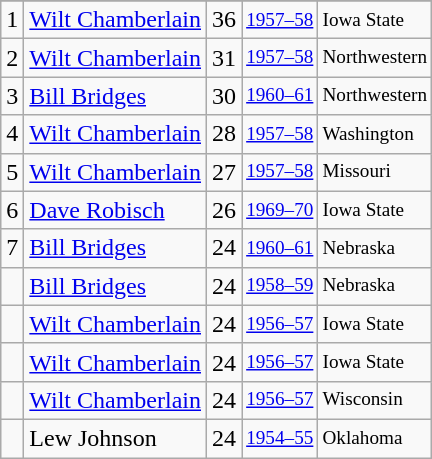<table class="wikitable">
<tr>
</tr>
<tr>
<td>1</td>
<td><a href='#'>Wilt Chamberlain</a></td>
<td>36</td>
<td style="font-size:80%;"><a href='#'>1957–58</a></td>
<td style="font-size:80%;">Iowa State</td>
</tr>
<tr>
<td>2</td>
<td><a href='#'>Wilt Chamberlain</a></td>
<td>31</td>
<td style="font-size:80%;"><a href='#'>1957–58</a></td>
<td style="font-size:80%;">Northwestern</td>
</tr>
<tr>
<td>3</td>
<td><a href='#'>Bill Bridges</a></td>
<td>30</td>
<td style="font-size:80%;"><a href='#'>1960–61</a></td>
<td style="font-size:80%;">Northwestern</td>
</tr>
<tr>
<td>4</td>
<td><a href='#'>Wilt Chamberlain</a></td>
<td>28</td>
<td style="font-size:80%;"><a href='#'>1957–58</a></td>
<td style="font-size:80%;">Washington</td>
</tr>
<tr>
<td>5</td>
<td><a href='#'>Wilt Chamberlain</a></td>
<td>27</td>
<td style="font-size:80%;"><a href='#'>1957–58</a></td>
<td style="font-size:80%;">Missouri</td>
</tr>
<tr>
<td>6</td>
<td><a href='#'>Dave Robisch</a></td>
<td>26</td>
<td style="font-size:80%;"><a href='#'>1969–70</a></td>
<td style="font-size:80%;">Iowa State</td>
</tr>
<tr>
<td>7</td>
<td><a href='#'>Bill Bridges</a></td>
<td>24</td>
<td style="font-size:80%;"><a href='#'>1960–61</a></td>
<td style="font-size:80%;">Nebraska</td>
</tr>
<tr>
<td></td>
<td><a href='#'>Bill Bridges</a></td>
<td>24</td>
<td style="font-size:80%;"><a href='#'>1958–59</a></td>
<td style="font-size:80%;">Nebraska</td>
</tr>
<tr>
<td></td>
<td><a href='#'>Wilt Chamberlain</a></td>
<td>24</td>
<td style="font-size:80%;"><a href='#'>1956–57</a></td>
<td style="font-size:80%;">Iowa State</td>
</tr>
<tr>
<td></td>
<td><a href='#'>Wilt Chamberlain</a></td>
<td>24</td>
<td style="font-size:80%;"><a href='#'>1956–57</a></td>
<td style="font-size:80%;">Iowa State</td>
</tr>
<tr>
<td></td>
<td><a href='#'>Wilt Chamberlain</a></td>
<td>24</td>
<td style="font-size:80%;"><a href='#'>1956–57</a></td>
<td style="font-size:80%;">Wisconsin</td>
</tr>
<tr>
<td></td>
<td>Lew Johnson</td>
<td>24</td>
<td style="font-size:80%;"><a href='#'>1954–55</a></td>
<td style="font-size:80%;">Oklahoma</td>
</tr>
</table>
